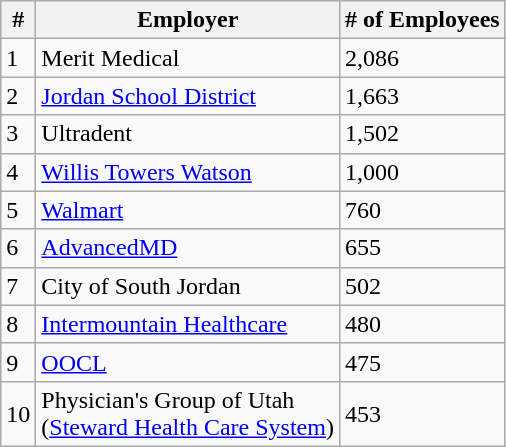<table class="wikitable">
<tr>
<th>#</th>
<th>Employer</th>
<th># of Employees</th>
</tr>
<tr>
<td>1</td>
<td>Merit Medical</td>
<td>2,086</td>
</tr>
<tr>
<td>2</td>
<td><a href='#'>Jordan School District</a></td>
<td>1,663</td>
</tr>
<tr>
<td>3</td>
<td>Ultradent</td>
<td>1,502</td>
</tr>
<tr>
<td>4</td>
<td><a href='#'>Willis Towers Watson</a></td>
<td>1,000</td>
</tr>
<tr>
<td>5</td>
<td><a href='#'>Walmart</a></td>
<td>760</td>
</tr>
<tr>
<td>6</td>
<td><a href='#'>AdvancedMD</a></td>
<td>655</td>
</tr>
<tr>
<td>7</td>
<td>City of South Jordan</td>
<td>502</td>
</tr>
<tr>
<td>8</td>
<td><a href='#'>Intermountain Healthcare</a></td>
<td>480</td>
</tr>
<tr>
<td>9</td>
<td><a href='#'>OOCL</a></td>
<td>475</td>
</tr>
<tr>
<td>10</td>
<td>Physician's Group of Utah<br>(<a href='#'>Steward Health Care System</a>)</td>
<td>453</td>
</tr>
</table>
